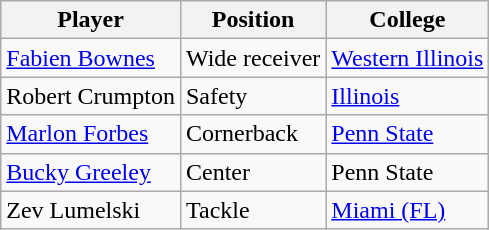<table class="wikitable">
<tr>
<th>Player</th>
<th>Position</th>
<th>College</th>
</tr>
<tr>
<td><a href='#'>Fabien Bownes</a></td>
<td>Wide receiver</td>
<td><a href='#'>Western Illinois</a></td>
</tr>
<tr>
<td>Robert Crumpton</td>
<td>Safety</td>
<td><a href='#'>Illinois</a></td>
</tr>
<tr>
<td><a href='#'>Marlon Forbes</a></td>
<td>Cornerback</td>
<td><a href='#'>Penn State</a></td>
</tr>
<tr>
<td><a href='#'>Bucky Greeley</a></td>
<td>Center</td>
<td>Penn State</td>
</tr>
<tr>
<td>Zev Lumelski</td>
<td>Tackle</td>
<td><a href='#'>Miami (FL)</a></td>
</tr>
</table>
